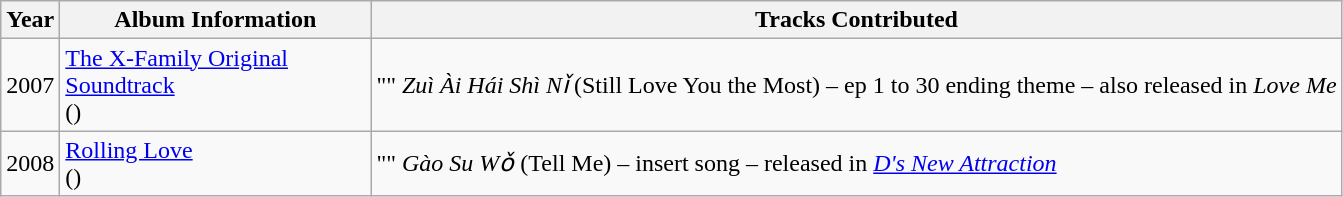<table class="wikitable">
<tr>
<th>Year</th>
<th width="200px">Album Information</th>
<th>Tracks Contributed</th>
</tr>
<tr>
<td>2007</td>
<td><a href='#'>The X-Family Original Soundtrack</a><br>()</td>
<td>"" <em>Zuì Ài Hái Shì Nǐ</em> (Still Love You the Most) – ep 1 to 30 ending theme – also released in <em>Love Me</em></td>
</tr>
<tr>
<td>2008</td>
<td><a href='#'>Rolling Love</a><br>()</td>
<td>"" <em>Gào Su Wǒ</em> (Tell Me) – insert song – released in <em><a href='#'>D's New Attraction</a></em></td>
</tr>
</table>
